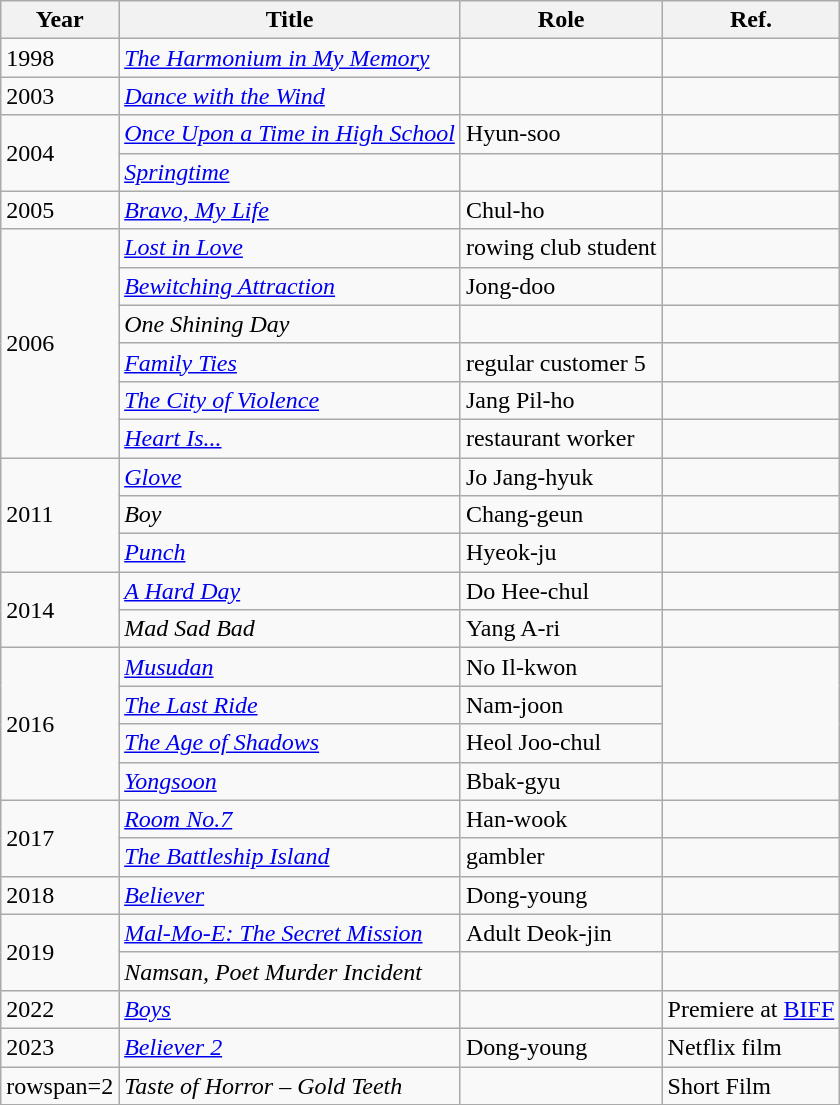<table class="wikitable sortable">
<tr>
<th>Year</th>
<th>Title</th>
<th>Role</th>
<th>Ref.</th>
</tr>
<tr>
<td>1998</td>
<td><em><a href='#'>The Harmonium in My Memory</a></em></td>
<td></td>
<td></td>
</tr>
<tr>
<td>2003</td>
<td><em><a href='#'>Dance with the Wind</a></em></td>
<td></td>
<td></td>
</tr>
<tr>
<td rowspan=2>2004</td>
<td><em><a href='#'>Once Upon a Time in High School</a></em></td>
<td>Hyun-soo</td>
<td></td>
</tr>
<tr>
<td><em><a href='#'>Springtime</a></em></td>
<td></td>
<td></td>
</tr>
<tr>
<td>2005</td>
<td><em><a href='#'>Bravo, My Life</a></em></td>
<td>Chul-ho</td>
<td></td>
</tr>
<tr>
<td rowspan=6>2006</td>
<td><em><a href='#'>Lost in Love</a></em></td>
<td>rowing club student</td>
<td></td>
</tr>
<tr>
<td><em><a href='#'>Bewitching Attraction</a></em></td>
<td>Jong-doo</td>
<td></td>
</tr>
<tr>
<td><em>One Shining Day</em></td>
<td></td>
<td></td>
</tr>
<tr>
<td><em><a href='#'>Family Ties</a></em></td>
<td>regular customer 5</td>
<td></td>
</tr>
<tr>
<td><em><a href='#'>The City of Violence</a></em></td>
<td>Jang Pil-ho</td>
<td></td>
</tr>
<tr>
<td><em><a href='#'>Heart Is...</a></em></td>
<td>restaurant worker</td>
<td></td>
</tr>
<tr>
<td rowspan=3>2011</td>
<td><em><a href='#'>Glove</a></em></td>
<td>Jo Jang-hyuk</td>
<td></td>
</tr>
<tr>
<td><em>Boy</em></td>
<td>Chang-geun</td>
<td></td>
</tr>
<tr>
<td><em><a href='#'>Punch</a></em></td>
<td>Hyeok-ju</td>
<td></td>
</tr>
<tr>
<td rowspan=2>2014</td>
<td><em><a href='#'>A Hard Day</a></em></td>
<td>Do Hee-chul</td>
<td></td>
</tr>
<tr>
<td><em>Mad Sad Bad</em></td>
<td>Yang A-ri</td>
<td></td>
</tr>
<tr>
<td rowspan=4>2016</td>
<td><em><a href='#'>Musudan</a></em></td>
<td>No Il-kwon</td>
<td rowspan=3></td>
</tr>
<tr>
<td><em><a href='#'>The Last Ride</a></em></td>
<td>Nam-joon</td>
</tr>
<tr>
<td><em><a href='#'>The Age of Shadows</a></em></td>
<td>Heol Joo-chul</td>
</tr>
<tr>
<td><em><a href='#'>Yongsoon</a></em></td>
<td>Bbak-gyu</td>
<td></td>
</tr>
<tr>
<td rowspan=2>2017</td>
<td><em><a href='#'>Room No.7</a></em></td>
<td>Han-wook</td>
<td></td>
</tr>
<tr>
<td><em><a href='#'>The Battleship Island</a></em></td>
<td>gambler</td>
<td></td>
</tr>
<tr>
<td>2018</td>
<td><em><a href='#'>Believer</a></em></td>
<td>Dong-young</td>
<td></td>
</tr>
<tr>
<td rowspan=2>2019</td>
<td><em><a href='#'>Mal-Mo-E: The Secret Mission</a></em></td>
<td>Adult Deok-jin</td>
<td></td>
</tr>
<tr>
<td><em>Namsan, Poet Murder Incident</em></td>
<td></td>
<td></td>
</tr>
<tr>
<td>2022</td>
<td><em><a href='#'>Boys</a></em></td>
<td></td>
<td style="text-align:center">Premiere at <a href='#'>BIFF</a></td>
</tr>
<tr>
<td>2023</td>
<td><em><a href='#'>Believer 2</a></em></td>
<td>Dong-young</td>
<td>Netflix film</td>
</tr>
<tr>
<td>rowspan=2 </td>
<td><em>Taste of Horror –  Gold Teeth</em></td>
<td></td>
<td>Short Film</td>
</tr>
<tr>
</tr>
</table>
